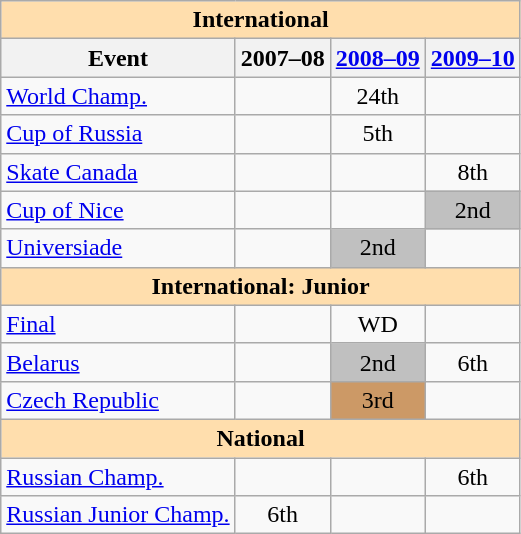<table class="wikitable" style="text-align:center">
<tr>
<th style="background-color: #ffdead; " colspan=4 align=center>International</th>
</tr>
<tr>
<th>Event</th>
<th>2007–08</th>
<th><a href='#'>2008–09</a></th>
<th><a href='#'>2009–10</a></th>
</tr>
<tr>
<td align=left><a href='#'>World Champ.</a></td>
<td></td>
<td>24th</td>
<td></td>
</tr>
<tr>
<td align=left> <a href='#'>Cup of Russia</a></td>
<td></td>
<td>5th</td>
<td></td>
</tr>
<tr>
<td align=left> <a href='#'>Skate Canada</a></td>
<td></td>
<td></td>
<td>8th</td>
</tr>
<tr>
<td align=left><a href='#'>Cup of Nice</a></td>
<td></td>
<td></td>
<td bgcolor=silver>2nd</td>
</tr>
<tr>
<td align=left><a href='#'>Universiade</a></td>
<td></td>
<td bgcolor=silver>2nd</td>
<td></td>
</tr>
<tr>
<th style="background-color: #ffdead; " colspan=4 align=center>International: Junior</th>
</tr>
<tr>
<td align=left> <a href='#'>Final</a></td>
<td></td>
<td>WD</td>
<td></td>
</tr>
<tr>
<td align=left> <a href='#'>Belarus</a></td>
<td></td>
<td bgcolor=silver>2nd</td>
<td>6th</td>
</tr>
<tr>
<td align=left> <a href='#'>Czech Republic</a></td>
<td></td>
<td bgcolor=cc9966>3rd</td>
<td></td>
</tr>
<tr>
<th style="background-color: #ffdead; " colspan=4 align=center>National</th>
</tr>
<tr>
<td align=left><a href='#'>Russian Champ.</a></td>
<td></td>
<td></td>
<td>6th</td>
</tr>
<tr>
<td align=left><a href='#'>Russian Junior Champ.</a></td>
<td>6th</td>
<td></td>
<td></td>
</tr>
</table>
